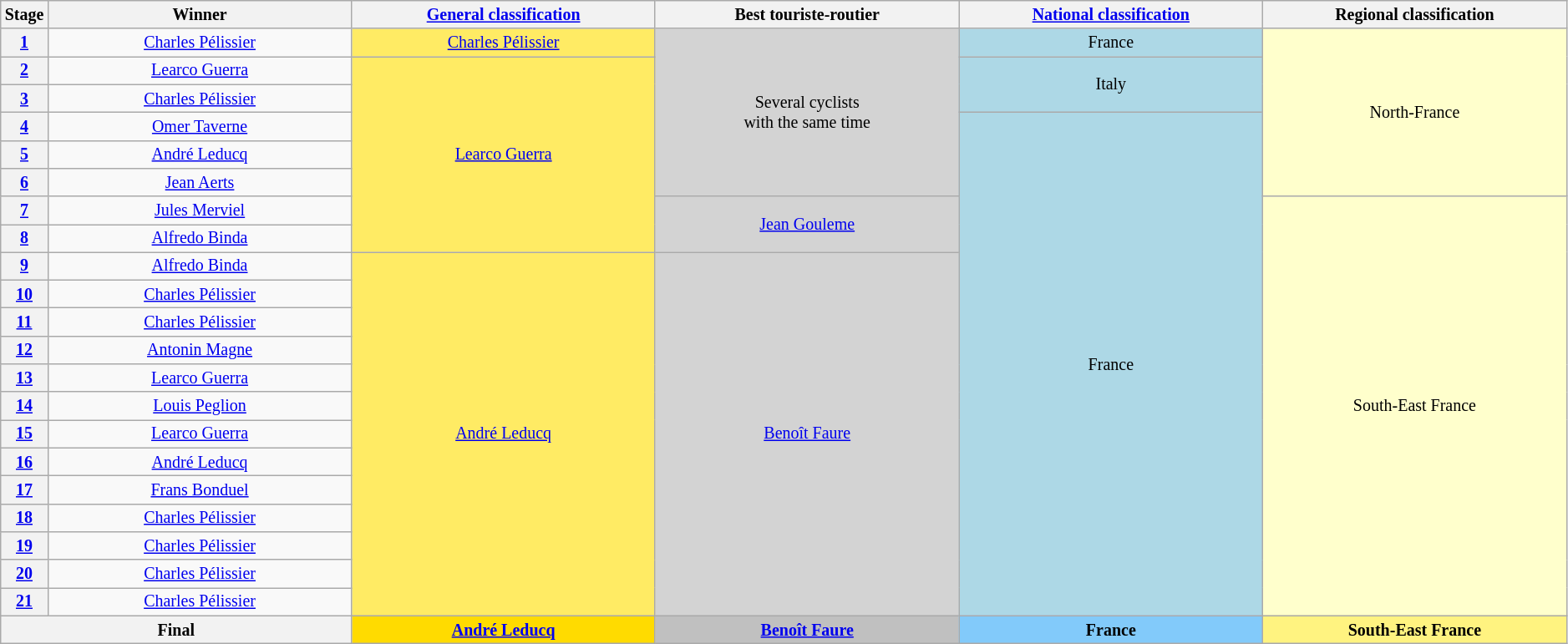<table class="wikitable" style="text-align:center; font-size:smaller; clear:both;">
<tr>
<th style="width:1%;">Stage</th>
<th style="width:19%;">Winner</th>
<th style="width:19%;"><a href='#'>General classification</a></th>
<th style="width:19%;">Best touriste-routier</th>
<th style="width:19%;"><a href='#'>National classification</a></th>
<th style="width:19%;">Regional classification</th>
</tr>
<tr>
<th scope="row"><a href='#'>1</a></th>
<td><a href='#'>Charles Pélissier</a></td>
<td style="background:#FFEB64;"><a href='#'>Charles Pélissier</a></td>
<td style="background:lightgrey;" rowspan=6>Several cyclists<br>with the same time</td>
<td style="background:lightblue;">France</td>
<td style="background:#ffc;" rowspan="6">North-France</td>
</tr>
<tr>
<th scope="row"><a href='#'>2</a></th>
<td><a href='#'>Learco Guerra</a></td>
<td style="background:#FFEB64;" rowspan=7><a href='#'>Learco Guerra</a></td>
<td style="background:lightblue;" rowspan=2>Italy</td>
</tr>
<tr>
<th scope="row"><a href='#'>3</a></th>
<td><a href='#'>Charles Pélissier</a></td>
</tr>
<tr>
<th scope="row"><a href='#'>4</a></th>
<td><a href='#'>Omer Taverne</a></td>
<td style="background:lightblue;" rowspan=18>France</td>
</tr>
<tr>
<th scope="row"><a href='#'>5</a></th>
<td><a href='#'>André Leducq</a></td>
</tr>
<tr>
<th scope="row"><a href='#'>6</a></th>
<td><a href='#'>Jean Aerts</a></td>
</tr>
<tr>
<th scope="row"><a href='#'>7</a></th>
<td><a href='#'>Jules Merviel</a></td>
<td style="background:lightgrey;" rowspan=2><a href='#'>Jean Gouleme</a></td>
<td style="background:#ffc;" rowspan="15">South-East France</td>
</tr>
<tr>
<th scope="row"><a href='#'>8</a></th>
<td><a href='#'>Alfredo Binda</a></td>
</tr>
<tr>
<th scope="row"><a href='#'>9</a></th>
<td><a href='#'>Alfredo Binda</a></td>
<td style="background:#FFEB64;" rowspan=13><a href='#'>André Leducq</a></td>
<td style="background:lightgrey;" rowspan=13><a href='#'>Benoît Faure</a></td>
</tr>
<tr>
<th scope="row"><a href='#'>10</a></th>
<td><a href='#'>Charles Pélissier</a></td>
</tr>
<tr>
<th scope="row"><a href='#'>11</a></th>
<td><a href='#'>Charles Pélissier</a></td>
</tr>
<tr>
<th scope="row"><a href='#'>12</a></th>
<td><a href='#'>Antonin Magne</a></td>
</tr>
<tr>
<th scope="row"><a href='#'>13</a></th>
<td><a href='#'>Learco Guerra</a></td>
</tr>
<tr>
<th scope="row"><a href='#'>14</a></th>
<td><a href='#'>Louis Peglion</a></td>
</tr>
<tr>
<th scope="row"><a href='#'>15</a></th>
<td><a href='#'>Learco Guerra</a></td>
</tr>
<tr>
<th scope="row"><a href='#'>16</a></th>
<td><a href='#'>André Leducq</a></td>
</tr>
<tr>
<th scope="row"><a href='#'>17</a></th>
<td><a href='#'>Frans Bonduel</a></td>
</tr>
<tr>
<th scope="row"><a href='#'>18</a></th>
<td><a href='#'>Charles Pélissier</a></td>
</tr>
<tr>
<th scope="row"><a href='#'>19</a></th>
<td><a href='#'>Charles Pélissier</a></td>
</tr>
<tr>
<th scope="row"><a href='#'>20</a></th>
<td><a href='#'>Charles Pélissier</a></td>
</tr>
<tr>
<th scope="row"><a href='#'>21</a></th>
<td><a href='#'>Charles Pélissier</a></td>
</tr>
<tr>
<th colspan="2">Final</th>
<th style="background:#FFDB00;"><a href='#'>André Leducq</a></th>
<th style="background:silver;"><a href='#'>Benoît Faure</a></th>
<th style="background:#82CAFA;">France</th>
<th style="background:#FFF380;">South-East France</th>
</tr>
</table>
